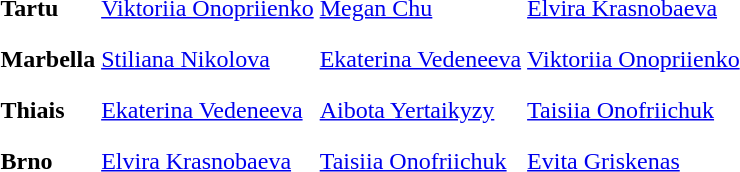<table>
<tr>
<th scope=row style="text-align:left">Tartu</th>
<td style="height:30px;"> <a href='#'>Viktoriia Onopriienko</a></td>
<td style="height:30px;"> <a href='#'>Megan Chu</a></td>
<td style="height:30px;"> <a href='#'>Elvira Krasnobaeva</a></td>
</tr>
<tr>
<th scope=row style="text-align:left">Marbella</th>
<td style="height:30px;"> <a href='#'>Stiliana Nikolova</a></td>
<td style="height:30px;"> <a href='#'>Ekaterina Vedeneeva</a></td>
<td style="height:30px;"> <a href='#'>Viktoriia Onopriienko</a></td>
</tr>
<tr>
<th scope=row style="text-align:left">Thiais</th>
<td style="height:30px;"> <a href='#'>Ekaterina Vedeneeva</a></td>
<td style="height:30px;"> <a href='#'>Aibota Yertaikyzy</a></td>
<td style="height:30px;"> <a href='#'>Taisiia Onofriichuk</a></td>
</tr>
<tr>
<th scope=row style="text-align:left">Brno</th>
<td style="height:30px;"> <a href='#'>Elvira Krasnobaeva</a></td>
<td style="height:30px;"> <a href='#'>Taisiia Onofriichuk</a></td>
<td style="height:30px;"> <a href='#'>Evita Griskenas</a></td>
</tr>
</table>
